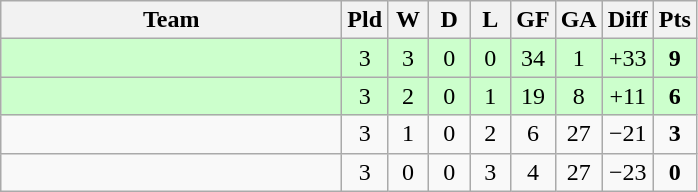<table class="wikitable" style="text-align: center;">
<tr>
<th width=220>Team</th>
<th width=20>Pld</th>
<th width=20>W</th>
<th width=20>D</th>
<th width=20>L</th>
<th width=20>GF</th>
<th width=20>GA</th>
<th width=20>Diff</th>
<th width=20>Pts<br></th>
</tr>
<tr align=center bgcolor="ccffcc">
<td style="text-align:left;"></td>
<td>3</td>
<td>3</td>
<td>0</td>
<td>0</td>
<td>34</td>
<td>1</td>
<td>+33</td>
<td><strong>9</strong></td>
</tr>
<tr align=center bgcolor="ccffcc">
<td style="text-align:left;"></td>
<td>3</td>
<td>2</td>
<td>0</td>
<td>1</td>
<td>19</td>
<td>8</td>
<td>+11</td>
<td><strong>6</strong></td>
</tr>
<tr align=center>
<td style="text-align:left;"></td>
<td>3</td>
<td>1</td>
<td>0</td>
<td>2</td>
<td>6</td>
<td>27</td>
<td>−21</td>
<td><strong>3</strong></td>
</tr>
<tr align=center>
<td style="text-align:left;"></td>
<td>3</td>
<td>0</td>
<td>0</td>
<td>3</td>
<td>4</td>
<td>27</td>
<td>−23</td>
<td><strong>0</strong></td>
</tr>
</table>
